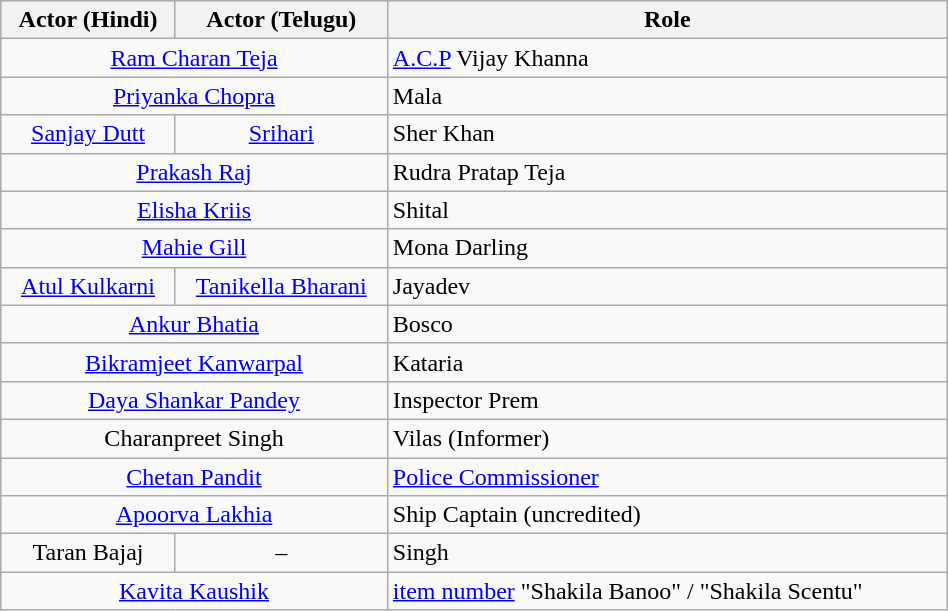<table class="wikitable" style="width:50%;">
<tr>
<th>Actor (Hindi)</th>
<th>Actor (Telugu)</th>
<th>Role</th>
</tr>
<tr>
<td colspan="2" style="text-align:center;"><a href='#'>Ram Charan Teja</a></td>
<td><a href='#'>A.C.P</a> Vijay Khanna</td>
</tr>
<tr>
<td colspan="2" style="text-align:center;"><a href='#'>Priyanka Chopra</a></td>
<td>Mala</td>
</tr>
<tr>
<td style="text-align:center;"><a href='#'>Sanjay Dutt</a></td>
<td style="text-align:center;"><a href='#'>Srihari</a></td>
<td>Sher Khan</td>
</tr>
<tr>
<td colspan="2" style="text-align:center;"><a href='#'>Prakash Raj</a></td>
<td>Rudra Pratap Teja</td>
</tr>
<tr>
<td colspan="2" style="text-align:center;"><a href='#'>Elisha Kriis</a></td>
<td>Shital</td>
</tr>
<tr>
<td colspan="2" style="text-align:center;"><a href='#'>Mahie Gill</a></td>
<td>Mona Darling</td>
</tr>
<tr>
<td style="text-align:center;"><a href='#'>Atul Kulkarni</a></td>
<td style="text-align:center;"><a href='#'>Tanikella Bharani</a></td>
<td>Jayadev</td>
</tr>
<tr>
<td colspan="2" style="text-align:center;"><a href='#'>Ankur Bhatia</a></td>
<td>Bosco</td>
</tr>
<tr>
<td colspan="2" style="text-align:center;"><a href='#'>Bikramjeet Kanwarpal</a></td>
<td>Kataria</td>
</tr>
<tr>
<td colspan="2" style="text-align:center;"><a href='#'>Daya Shankar Pandey</a></td>
<td>Inspector Prem</td>
</tr>
<tr>
<td colspan="2" style="text-align:center;">Charanpreet Singh</td>
<td>Vilas (Informer)</td>
</tr>
<tr>
<td colspan="2" style="text-align:center;"><a href='#'>Chetan Pandit</a></td>
<td><a href='#'>Police Commissioner</a></td>
</tr>
<tr>
<td colspan="2" style="text-align:center;"><a href='#'>Apoorva Lakhia</a></td>
<td>Ship Captain (uncredited)</td>
</tr>
<tr>
<td style="text-align:center;">Taran Bajaj</td>
<td style="text-align:center;">–</td>
<td>Singh</td>
</tr>
<tr>
<td colspan="2" style="text-align:center;"><a href='#'>Kavita Kaushik</a></td>
<td><a href='#'>item number</a> "Shakila Banoo" / "Shakila Scentu"</td>
</tr>
</table>
